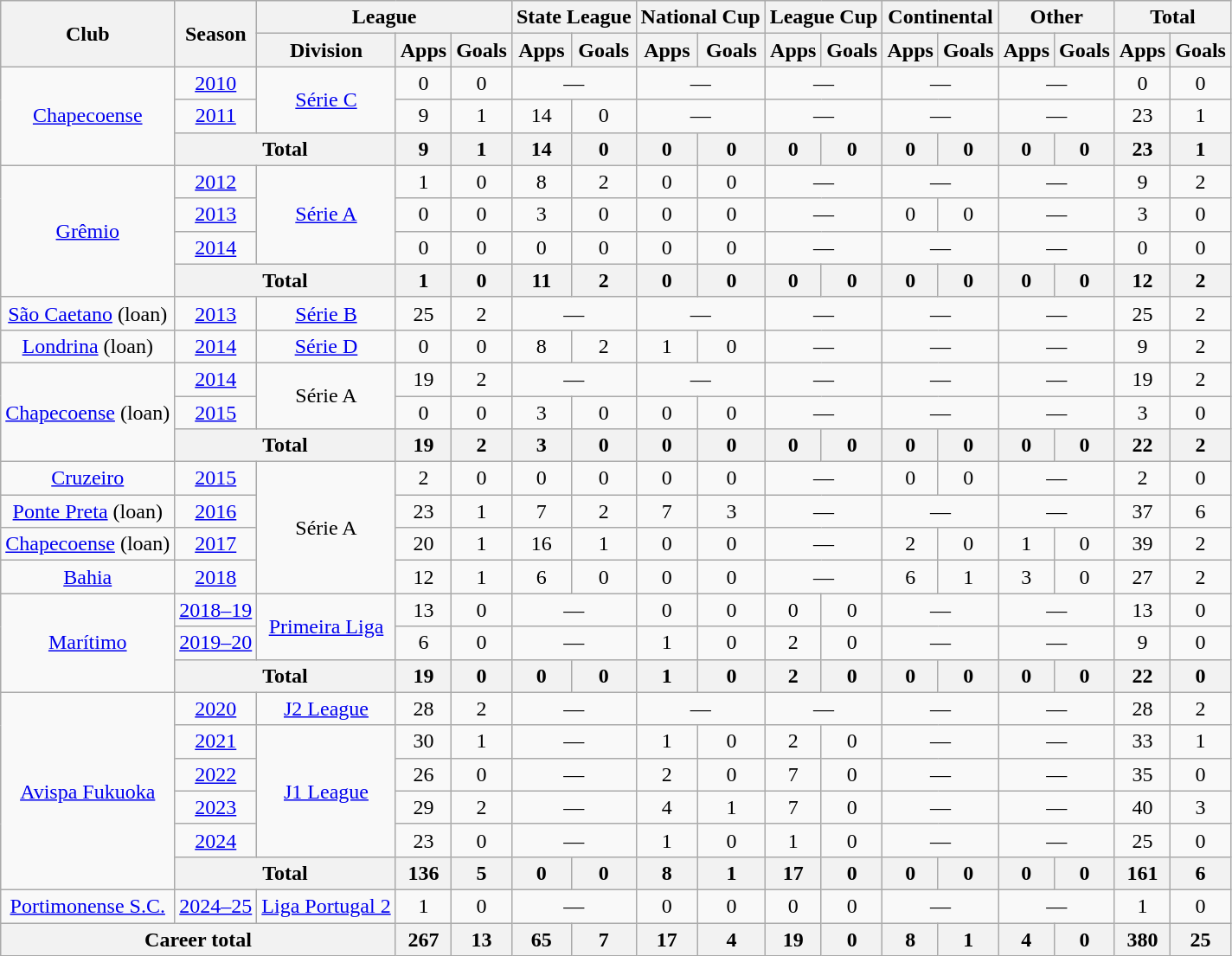<table class="wikitable" style="text-align: center;">
<tr>
<th rowspan="2">Club</th>
<th rowspan="2">Season</th>
<th colspan="3">League</th>
<th colspan="2">State League</th>
<th colspan="2">National Cup</th>
<th colspan="2">League Cup</th>
<th colspan="2">Continental</th>
<th colspan="2">Other</th>
<th colspan="2">Total</th>
</tr>
<tr>
<th>Division</th>
<th>Apps</th>
<th>Goals</th>
<th>Apps</th>
<th>Goals</th>
<th>Apps</th>
<th>Goals</th>
<th>Apps</th>
<th>Goals</th>
<th>Apps</th>
<th>Goals</th>
<th>Apps</th>
<th>Goals</th>
<th>Apps</th>
<th>Goals</th>
</tr>
<tr>
<td rowspan="3" valign="center"><a href='#'>Chapecoense</a></td>
<td><a href='#'>2010</a></td>
<td rowspan="2"><a href='#'>Série C</a></td>
<td>0</td>
<td>0</td>
<td colspan="2">—</td>
<td colspan="2">—</td>
<td colspan="2">—</td>
<td colspan="2">—</td>
<td colspan="2">—</td>
<td>0</td>
<td>0</td>
</tr>
<tr>
<td><a href='#'>2011</a></td>
<td>9</td>
<td>1</td>
<td>14</td>
<td>0</td>
<td colspan="2">—</td>
<td colspan="2">—</td>
<td colspan="2">—</td>
<td colspan="2">—</td>
<td>23</td>
<td>1</td>
</tr>
<tr>
<th colspan="2">Total</th>
<th>9</th>
<th>1</th>
<th>14</th>
<th>0</th>
<th>0</th>
<th>0</th>
<th>0</th>
<th>0</th>
<th>0</th>
<th>0</th>
<th>0</th>
<th>0</th>
<th>23</th>
<th>1</th>
</tr>
<tr>
<td rowspan="4" valign="center"><a href='#'>Grêmio</a></td>
<td><a href='#'>2012</a></td>
<td rowspan="3"><a href='#'>Série A</a></td>
<td>1</td>
<td>0</td>
<td>8</td>
<td>2</td>
<td>0</td>
<td>0</td>
<td colspan="2">—</td>
<td colspan="2">—</td>
<td colspan="2">—</td>
<td>9</td>
<td>2</td>
</tr>
<tr>
<td><a href='#'>2013</a></td>
<td>0</td>
<td>0</td>
<td>3</td>
<td>0</td>
<td>0</td>
<td>0</td>
<td colspan="2">—</td>
<td>0</td>
<td>0</td>
<td colspan="2">—</td>
<td>3</td>
<td>0</td>
</tr>
<tr>
<td><a href='#'>2014</a></td>
<td>0</td>
<td>0</td>
<td>0</td>
<td>0</td>
<td>0</td>
<td>0</td>
<td colspan="2">—</td>
<td colspan="2">—</td>
<td colspan="2">—</td>
<td>0</td>
<td>0</td>
</tr>
<tr>
<th colspan="2">Total</th>
<th>1</th>
<th>0</th>
<th>11</th>
<th>2</th>
<th>0</th>
<th>0</th>
<th>0</th>
<th>0</th>
<th>0</th>
<th>0</th>
<th>0</th>
<th>0</th>
<th>12</th>
<th>2</th>
</tr>
<tr>
<td valign="center"><a href='#'>São Caetano</a> (loan)</td>
<td><a href='#'>2013</a></td>
<td><a href='#'>Série B</a></td>
<td>25</td>
<td>2</td>
<td colspan="2">—</td>
<td colspan="2">—</td>
<td colspan="2">—</td>
<td colspan="2">—</td>
<td colspan="2">—</td>
<td>25</td>
<td>2</td>
</tr>
<tr>
<td valign="center"><a href='#'>Londrina</a> (loan)</td>
<td><a href='#'>2014</a></td>
<td><a href='#'>Série D</a></td>
<td>0</td>
<td>0</td>
<td>8</td>
<td>2</td>
<td>1</td>
<td>0</td>
<td colspan="2">—</td>
<td colspan="2">—</td>
<td colspan="2">—</td>
<td>9</td>
<td>2</td>
</tr>
<tr>
<td rowspan="3" valign="center"><a href='#'>Chapecoense</a> (loan)</td>
<td><a href='#'>2014</a></td>
<td rowspan="2">Série A</td>
<td>19</td>
<td>2</td>
<td colspan="2">—</td>
<td colspan="2">—</td>
<td colspan="2">—</td>
<td colspan="2">—</td>
<td colspan="2">—</td>
<td>19</td>
<td>2</td>
</tr>
<tr>
<td><a href='#'>2015</a></td>
<td>0</td>
<td>0</td>
<td>3</td>
<td>0</td>
<td>0</td>
<td>0</td>
<td colspan="2">—</td>
<td colspan="2">—</td>
<td colspan="2">—</td>
<td>3</td>
<td>0</td>
</tr>
<tr>
<th colspan="2">Total</th>
<th>19</th>
<th>2</th>
<th>3</th>
<th>0</th>
<th>0</th>
<th>0</th>
<th>0</th>
<th>0</th>
<th>0</th>
<th>0</th>
<th>0</th>
<th>0</th>
<th>22</th>
<th>2</th>
</tr>
<tr>
<td valign="center"><a href='#'>Cruzeiro</a></td>
<td><a href='#'>2015</a></td>
<td rowspan="4">Série A</td>
<td>2</td>
<td>0</td>
<td>0</td>
<td>0</td>
<td>0</td>
<td>0</td>
<td colspan="2">—</td>
<td>0</td>
<td>0</td>
<td colspan="2">—</td>
<td>2</td>
<td>0</td>
</tr>
<tr>
<td valign="center"><a href='#'>Ponte Preta</a> (loan)</td>
<td><a href='#'>2016</a></td>
<td>23</td>
<td>1</td>
<td>7</td>
<td>2</td>
<td>7</td>
<td>3</td>
<td colspan="2">—</td>
<td colspan="2">—</td>
<td colspan="2">—</td>
<td>37</td>
<td>6</td>
</tr>
<tr>
<td valign="center"><a href='#'>Chapecoense</a> (loan)</td>
<td><a href='#'>2017</a></td>
<td>20</td>
<td>1</td>
<td>16</td>
<td>1</td>
<td>0</td>
<td>0</td>
<td colspan="2">—</td>
<td>2</td>
<td>0</td>
<td>1</td>
<td>0</td>
<td>39</td>
<td>2</td>
</tr>
<tr>
<td valign="center"><a href='#'>Bahia</a></td>
<td><a href='#'>2018</a></td>
<td>12</td>
<td>1</td>
<td>6</td>
<td>0</td>
<td>0</td>
<td>0</td>
<td colspan="2">—</td>
<td>6</td>
<td>1</td>
<td>3</td>
<td>0</td>
<td>27</td>
<td>2</td>
</tr>
<tr>
<td rowspan="3" valign="center"><a href='#'>Marítimo</a></td>
<td><a href='#'>2018–19</a></td>
<td rowspan="2"><a href='#'>Primeira Liga</a></td>
<td>13</td>
<td>0</td>
<td colspan="2">—</td>
<td>0</td>
<td>0</td>
<td>0</td>
<td>0</td>
<td colspan="2">—</td>
<td colspan="2">—</td>
<td>13</td>
<td>0</td>
</tr>
<tr>
<td><a href='#'>2019–20</a></td>
<td>6</td>
<td>0</td>
<td colspan="2">—</td>
<td>1</td>
<td>0</td>
<td>2</td>
<td>0</td>
<td colspan="2">—</td>
<td colspan="2">—</td>
<td>9</td>
<td>0</td>
</tr>
<tr>
<th colspan="2">Total</th>
<th>19</th>
<th>0</th>
<th>0</th>
<th>0</th>
<th>1</th>
<th>0</th>
<th>2</th>
<th>0</th>
<th>0</th>
<th>0</th>
<th>0</th>
<th>0</th>
<th>22</th>
<th>0</th>
</tr>
<tr>
<td rowspan="6" valign="center"><a href='#'>Avispa Fukuoka</a></td>
<td><a href='#'>2020</a></td>
<td><a href='#'>J2 League</a></td>
<td>28</td>
<td>2</td>
<td colspan="2">—</td>
<td colspan="2">—</td>
<td colspan="2">—</td>
<td colspan="2">—</td>
<td colspan="2">—</td>
<td>28</td>
<td>2</td>
</tr>
<tr>
<td><a href='#'>2021</a></td>
<td rowspan="4"><a href='#'>J1 League</a></td>
<td>30</td>
<td>1</td>
<td colspan="2">—</td>
<td>1</td>
<td>0</td>
<td>2</td>
<td>0</td>
<td colspan="2">—</td>
<td colspan="2">—</td>
<td>33</td>
<td>1</td>
</tr>
<tr>
<td><a href='#'>2022</a></td>
<td>26</td>
<td>0</td>
<td colspan="2">—</td>
<td>2</td>
<td>0</td>
<td>7</td>
<td>0</td>
<td colspan="2">—</td>
<td colspan="2">—</td>
<td>35</td>
<td>0</td>
</tr>
<tr>
<td><a href='#'>2023</a></td>
<td>29</td>
<td>2</td>
<td colspan="2">—</td>
<td>4</td>
<td>1</td>
<td>7</td>
<td>0</td>
<td colspan="2">—</td>
<td colspan="2">—</td>
<td>40</td>
<td>3</td>
</tr>
<tr>
<td><a href='#'>2024</a></td>
<td>23</td>
<td>0</td>
<td colspan="2">—</td>
<td>1</td>
<td>0</td>
<td>1</td>
<td>0</td>
<td colspan="2">—</td>
<td colspan="2">—</td>
<td>25</td>
<td>0</td>
</tr>
<tr>
<th colspan="2">Total</th>
<th>136</th>
<th>5</th>
<th>0</th>
<th>0</th>
<th>8</th>
<th>1</th>
<th>17</th>
<th>0</th>
<th>0</th>
<th>0</th>
<th>0</th>
<th>0</th>
<th>161</th>
<th>6</th>
</tr>
<tr>
<td valign="center"><a href='#'>Portimonense S.C.</a></td>
<td><a href='#'>2024–25</a></td>
<td><a href='#'>Liga Portugal 2</a></td>
<td>1</td>
<td>0</td>
<td colspan="2">—</td>
<td>0</td>
<td>0</td>
<td>0</td>
<td>0</td>
<td colspan="2">—</td>
<td colspan="2">—</td>
<td>1</td>
<td>0</td>
</tr>
<tr>
<th colspan="3">Career total</th>
<th>267</th>
<th>13</th>
<th>65</th>
<th>7</th>
<th>17</th>
<th>4</th>
<th>19</th>
<th>0</th>
<th>8</th>
<th>1</th>
<th>4</th>
<th>0</th>
<th>380</th>
<th>25</th>
</tr>
</table>
